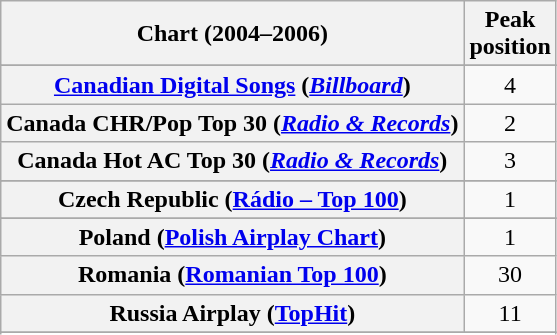<table class="wikitable sortable plainrowheaders" style="text-align:center">
<tr>
<th scope="col">Chart (2004–2006)</th>
<th scope="col">Peak<br>position</th>
</tr>
<tr>
</tr>
<tr>
</tr>
<tr>
</tr>
<tr>
</tr>
<tr>
<th scope="row"><a href='#'>Canadian Digital Songs</a> (<em><a href='#'>Billboard</a></em>)</th>
<td>4</td>
</tr>
<tr>
<th scope="row">Canada CHR/Pop Top 30 (<em><a href='#'>Radio & Records</a></em>)</th>
<td>2</td>
</tr>
<tr>
<th scope="row">Canada Hot AC Top 30 (<em><a href='#'>Radio & Records</a></em>)</th>
<td>3</td>
</tr>
<tr>
</tr>
<tr>
<th scope="row">Czech Republic (<a href='#'>Rádio – Top 100</a>)</th>
<td>1</td>
</tr>
<tr>
</tr>
<tr>
</tr>
<tr>
</tr>
<tr>
</tr>
<tr>
</tr>
<tr>
</tr>
<tr>
<th scope="row">Poland (<a href='#'>Polish Airplay Chart</a>)</th>
<td>1</td>
</tr>
<tr>
<th scope="row">Romania (<a href='#'>Romanian Top 100</a>)</th>
<td>30</td>
</tr>
<tr>
<th scope="row">Russia Airplay (<a href='#'>TopHit</a>)</th>
<td>11</td>
</tr>
<tr>
</tr>
<tr>
</tr>
<tr>
</tr>
<tr>
</tr>
<tr>
</tr>
<tr>
</tr>
<tr>
</tr>
<tr>
</tr>
<tr>
</tr>
<tr>
</tr>
</table>
